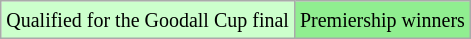<table class="wikitable">
<tr>
<td style="background:#ccffcc;"><small>Qualified for the Goodall Cup final</small></td>
<td style="background:#90EE90;"><small>Premiership winners</small></td>
</tr>
</table>
